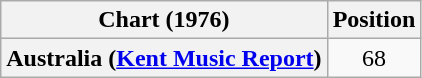<table class="wikitable sortable plainrowheaders" style="text-align:center">
<tr>
<th>Chart (1976)</th>
<th>Position</th>
</tr>
<tr>
<th scope="row">Australia (<a href='#'>Kent Music Report</a>)</th>
<td>68</td>
</tr>
</table>
